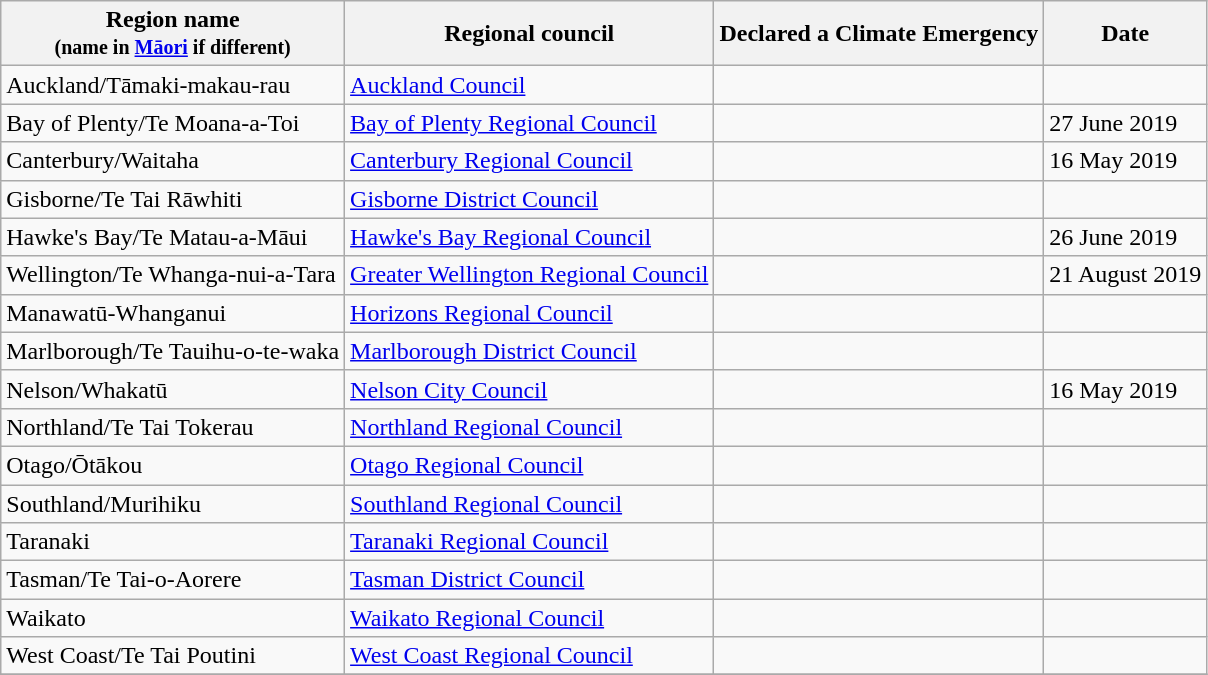<table class="wikitable">
<tr>
<th>Region name<br><small>(name in <a href='#'>Māori</a> if different)</small></th>
<th>Regional council</th>
<th>Declared a Climate Emergency</th>
<th>Date</th>
</tr>
<tr>
<td>Auckland/Tāmaki-makau-rau</td>
<td><a href='#'>Auckland Council</a></td>
<td></td>
<td></td>
</tr>
<tr>
<td>Bay of Plenty/Te Moana-a-Toi</td>
<td><a href='#'>Bay of Plenty Regional Council</a></td>
<td></td>
<td>27 June 2019</td>
</tr>
<tr>
<td>Canterbury/Waitaha</td>
<td><a href='#'>Canterbury Regional Council</a></td>
<td></td>
<td>16 May 2019</td>
</tr>
<tr>
<td>Gisborne/Te Tai Rāwhiti</td>
<td><a href='#'>Gisborne District Council</a></td>
<td></td>
<td></td>
</tr>
<tr>
<td>Hawke's Bay/Te Matau-a-Māui</td>
<td><a href='#'>Hawke's Bay Regional Council</a></td>
<td></td>
<td>26 June 2019</td>
</tr>
<tr>
<td>Wellington/Te Whanga-nui-a-Tara</td>
<td><a href='#'>Greater Wellington Regional Council</a></td>
<td></td>
<td>21 August 2019</td>
</tr>
<tr>
<td>Manawatū-Whanganui</td>
<td><a href='#'>Horizons Regional Council</a></td>
<td></td>
<td></td>
</tr>
<tr>
<td>Marlborough/Te Tauihu-o-te-waka</td>
<td><a href='#'>Marlborough District Council</a></td>
<td></td>
<td></td>
</tr>
<tr>
<td>Nelson/Whakatū</td>
<td><a href='#'>Nelson City Council</a></td>
<td></td>
<td>16 May 2019</td>
</tr>
<tr>
<td>Northland/Te Tai Tokerau</td>
<td><a href='#'>Northland Regional Council</a></td>
<td></td>
<td></td>
</tr>
<tr>
<td>Otago/Ōtākou</td>
<td><a href='#'>Otago Regional Council</a></td>
<td></td>
<td></td>
</tr>
<tr>
<td>Southland/Murihiku</td>
<td><a href='#'>Southland Regional Council</a></td>
<td></td>
<td></td>
</tr>
<tr>
<td>Taranaki</td>
<td><a href='#'>Taranaki Regional Council</a></td>
<td></td>
<td></td>
</tr>
<tr>
<td>Tasman/Te Tai-o-Aorere</td>
<td><a href='#'>Tasman District Council</a></td>
<td></td>
<td></td>
</tr>
<tr>
<td>Waikato</td>
<td><a href='#'>Waikato Regional Council</a></td>
<td></td>
<td></td>
</tr>
<tr>
<td>West Coast/Te Tai Poutini</td>
<td><a href='#'>West Coast Regional Council</a></td>
<td></td>
<td></td>
</tr>
<tr>
</tr>
</table>
